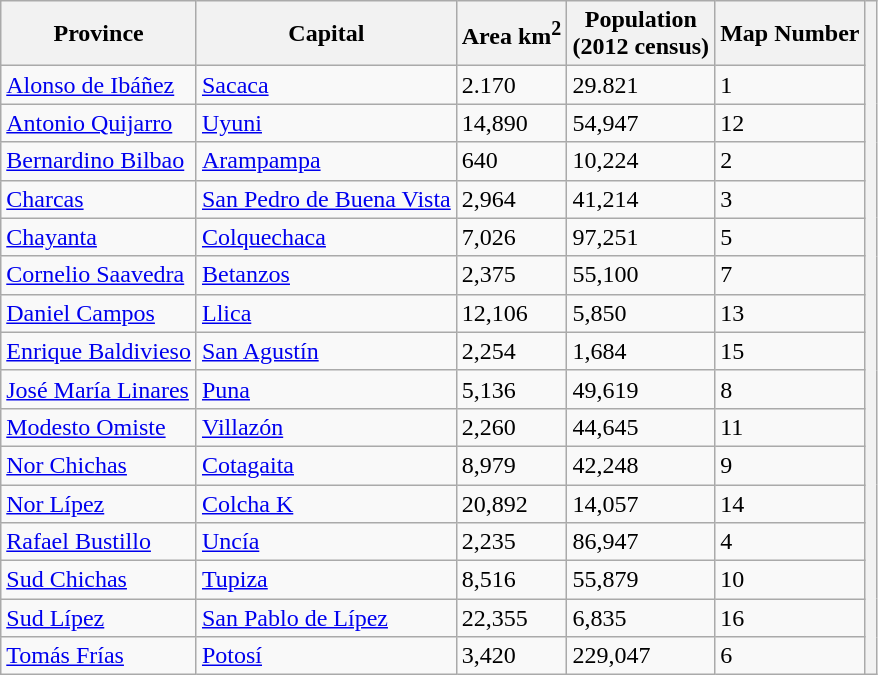<table class="wikitable">
<tr>
<th>Province</th>
<th>Capital</th>
<th>Area km<sup>2</sup></th>
<th>Population <br> (2012 census)</th>
<th>Map Number</th>
<th rowspan=17></th>
</tr>
<tr>
<td><a href='#'>Alonso de Ibáñez</a></td>
<td><a href='#'>Sacaca</a></td>
<td>2.170</td>
<td>29.821</td>
<td>1</td>
</tr>
<tr>
<td><a href='#'>Antonio Quijarro</a></td>
<td><a href='#'>Uyuni</a></td>
<td>14,890</td>
<td>54,947</td>
<td>12</td>
</tr>
<tr>
<td><a href='#'>Bernardino Bilbao</a></td>
<td><a href='#'>Arampampa</a></td>
<td>640</td>
<td>10,224</td>
<td>2</td>
</tr>
<tr>
<td><a href='#'>Charcas</a></td>
<td><a href='#'>San Pedro de Buena Vista</a></td>
<td>2,964</td>
<td>41,214</td>
<td>3</td>
</tr>
<tr>
<td><a href='#'>Chayanta</a></td>
<td><a href='#'>Colquechaca</a></td>
<td>7,026</td>
<td>97,251</td>
<td>5</td>
</tr>
<tr>
<td><a href='#'>Cornelio Saavedra</a></td>
<td><a href='#'>Betanzos</a></td>
<td>2,375</td>
<td>55,100</td>
<td>7</td>
</tr>
<tr>
<td><a href='#'>Daniel Campos</a></td>
<td><a href='#'>Llica</a></td>
<td>12,106</td>
<td>5,850</td>
<td>13</td>
</tr>
<tr>
<td><a href='#'>Enrique Baldivieso</a></td>
<td><a href='#'>San Agustín</a></td>
<td>2,254</td>
<td>1,684</td>
<td>15</td>
</tr>
<tr>
<td><a href='#'>José María Linares</a></td>
<td><a href='#'>Puna</a></td>
<td>5,136</td>
<td>49,619</td>
<td>8</td>
</tr>
<tr>
<td><a href='#'>Modesto Omiste</a></td>
<td><a href='#'>Villazón</a></td>
<td>2,260</td>
<td>44,645</td>
<td>11</td>
</tr>
<tr>
<td><a href='#'>Nor Chichas</a></td>
<td><a href='#'>Cotagaita</a></td>
<td>8,979</td>
<td>42,248</td>
<td>9</td>
</tr>
<tr>
<td><a href='#'>Nor Lípez</a></td>
<td><a href='#'>Colcha K</a></td>
<td>20,892</td>
<td>14,057</td>
<td>14</td>
</tr>
<tr>
<td><a href='#'>Rafael Bustillo</a></td>
<td><a href='#'>Uncía</a></td>
<td>2,235</td>
<td>86,947</td>
<td>4</td>
</tr>
<tr>
<td><a href='#'>Sud Chichas</a></td>
<td><a href='#'>Tupiza</a></td>
<td>8,516</td>
<td>55,879</td>
<td>10</td>
</tr>
<tr>
<td><a href='#'>Sud Lípez</a></td>
<td><a href='#'>San Pablo de Lípez</a></td>
<td>22,355</td>
<td>6,835</td>
<td>16</td>
</tr>
<tr>
<td><a href='#'>Tomás Frías</a></td>
<td><a href='#'>Potosí</a></td>
<td>3,420</td>
<td>229,047</td>
<td>6</td>
</tr>
</table>
